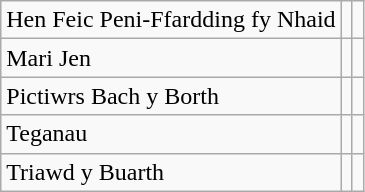<table class="wikitable">
<tr>
<td>Hen Feic Peni-Ffardding fy Nhaid</td>
<td></td>
<td></td>
</tr>
<tr>
<td>Mari Jen</td>
<td></td>
<td></td>
</tr>
<tr>
<td>Pictiwrs Bach y Borth</td>
<td></td>
<td></td>
</tr>
<tr>
<td>Teganau</td>
<td></td>
<td></td>
</tr>
<tr>
<td>Triawd y Buarth</td>
<td></td>
<td></td>
</tr>
</table>
